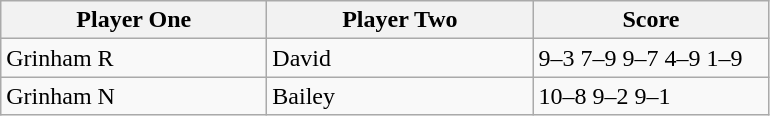<table class="wikitable">
<tr>
<th width=170>Player One</th>
<th width=170>Player Two</th>
<th width=150>Score</th>
</tr>
<tr>
<td> Grinham R</td>
<td> David</td>
<td>9–3 7–9 9–7 4–9 1–9</td>
</tr>
<tr>
<td> Grinham N</td>
<td> Bailey</td>
<td>10–8 9–2 9–1</td>
</tr>
</table>
